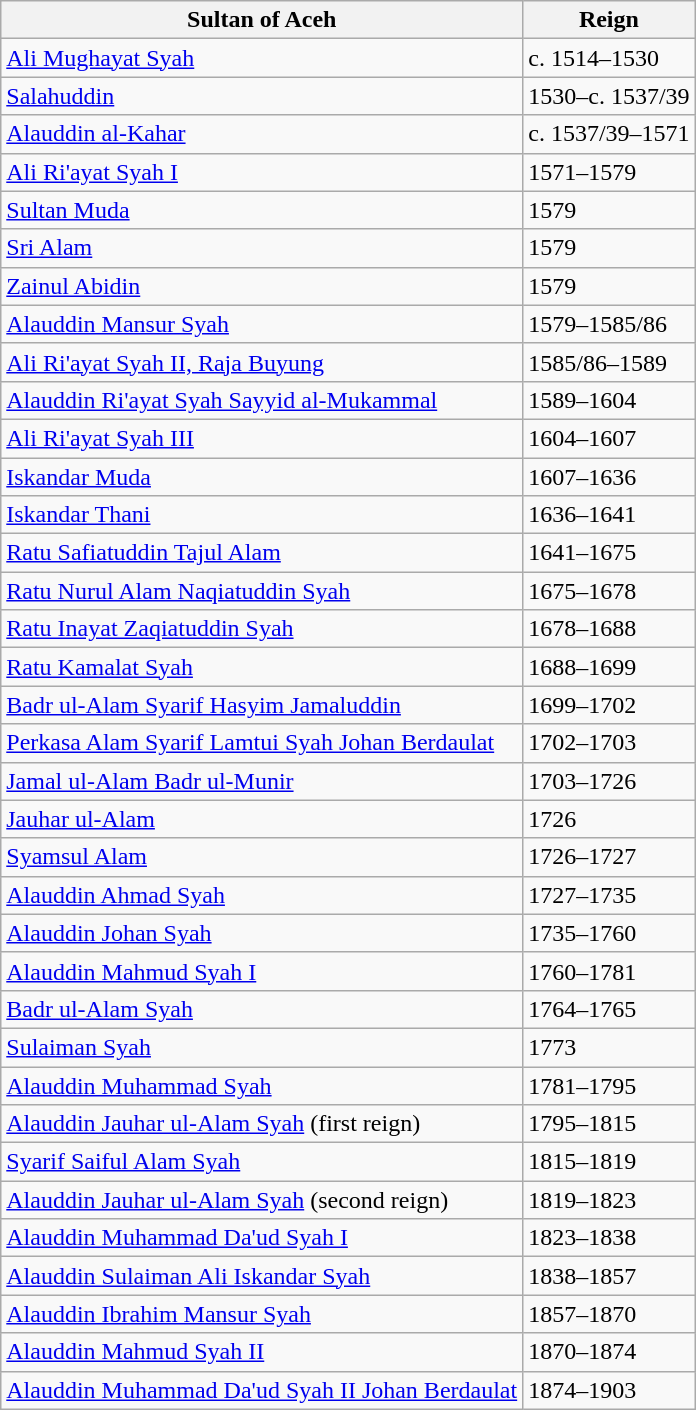<table class="wikitable">
<tr>
<th>Sultan of Aceh</th>
<th>Reign</th>
</tr>
<tr>
<td><a href='#'>Ali Mughayat Syah</a></td>
<td>c. 1514–1530</td>
</tr>
<tr>
<td><a href='#'>Salahuddin</a></td>
<td>1530–c. 1537/39</td>
</tr>
<tr>
<td><a href='#'>Alauddin al-Kahar</a></td>
<td>c. 1537/39–1571</td>
</tr>
<tr>
<td><a href='#'>Ali Ri'ayat Syah I</a></td>
<td>1571–1579</td>
</tr>
<tr>
<td><a href='#'>Sultan Muda</a></td>
<td>1579</td>
</tr>
<tr>
<td><a href='#'>Sri Alam</a></td>
<td>1579</td>
</tr>
<tr>
<td><a href='#'>Zainul Abidin</a></td>
<td>1579</td>
</tr>
<tr>
<td><a href='#'>Alauddin Mansur Syah</a></td>
<td>1579–1585/86</td>
</tr>
<tr>
<td><a href='#'>Ali Ri'ayat Syah II, Raja Buyung</a></td>
<td>1585/86–1589</td>
</tr>
<tr>
<td><a href='#'>Alauddin Ri'ayat Syah Sayyid al-Mukammal</a></td>
<td>1589–1604</td>
</tr>
<tr>
<td><a href='#'>Ali Ri'ayat Syah III</a></td>
<td>1604–1607</td>
</tr>
<tr>
<td><a href='#'>Iskandar Muda</a></td>
<td>1607–1636</td>
</tr>
<tr>
<td><a href='#'>Iskandar Thani</a></td>
<td>1636–1641</td>
</tr>
<tr>
<td><a href='#'>Ratu Safiatuddin Tajul Alam</a></td>
<td>1641–1675</td>
</tr>
<tr>
<td><a href='#'>Ratu Nurul Alam Naqiatuddin Syah</a></td>
<td>1675–1678</td>
</tr>
<tr>
<td><a href='#'>Ratu Inayat Zaqiatuddin Syah</a></td>
<td>1678–1688</td>
</tr>
<tr>
<td><a href='#'>Ratu Kamalat Syah</a></td>
<td>1688–1699</td>
</tr>
<tr>
<td><a href='#'>Badr ul-Alam Syarif Hasyim Jamaluddin</a></td>
<td>1699–1702</td>
</tr>
<tr>
<td><a href='#'>Perkasa Alam Syarif Lamtui Syah Johan Berdaulat</a></td>
<td>1702–1703</td>
</tr>
<tr>
<td><a href='#'>Jamal ul-Alam Badr ul-Munir</a></td>
<td>1703–1726</td>
</tr>
<tr>
<td><a href='#'>Jauhar ul-Alam</a></td>
<td>1726</td>
</tr>
<tr>
<td><a href='#'>Syamsul Alam</a></td>
<td>1726–1727</td>
</tr>
<tr>
<td><a href='#'>Alauddin Ahmad Syah</a></td>
<td>1727–1735</td>
</tr>
<tr>
<td><a href='#'>Alauddin Johan Syah</a></td>
<td>1735–1760</td>
</tr>
<tr>
<td><a href='#'>Alauddin Mahmud Syah I</a></td>
<td>1760–1781</td>
</tr>
<tr>
<td><a href='#'>Badr ul-Alam Syah</a></td>
<td>1764–1765</td>
</tr>
<tr>
<td><a href='#'>Sulaiman Syah</a></td>
<td>1773</td>
</tr>
<tr>
<td><a href='#'>Alauddin Muhammad Syah</a></td>
<td>1781–1795</td>
</tr>
<tr>
<td><a href='#'>Alauddin Jauhar ul-Alam Syah</a> (first reign)</td>
<td>1795–1815</td>
</tr>
<tr>
<td><a href='#'>Syarif Saiful Alam Syah</a></td>
<td>1815–1819</td>
</tr>
<tr>
<td><a href='#'>Alauddin Jauhar ul-Alam Syah</a> (second reign)</td>
<td>1819–1823</td>
</tr>
<tr>
<td><a href='#'>Alauddin Muhammad Da'ud Syah I</a></td>
<td>1823–1838</td>
</tr>
<tr>
<td><a href='#'>Alauddin Sulaiman Ali Iskandar Syah</a></td>
<td>1838–1857</td>
</tr>
<tr>
<td><a href='#'>Alauddin Ibrahim Mansur Syah</a></td>
<td>1857–1870</td>
</tr>
<tr>
<td><a href='#'>Alauddin Mahmud Syah II</a></td>
<td>1870–1874</td>
</tr>
<tr>
<td><a href='#'>Alauddin Muhammad Da'ud Syah II Johan Berdaulat</a></td>
<td>1874–1903</td>
</tr>
</table>
